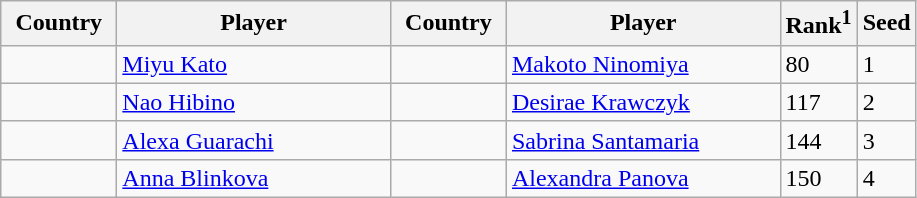<table class="sortable wikitable">
<tr>
<th width="70">Country</th>
<th width="175">Player</th>
<th width="70">Country</th>
<th width="175">Player</th>
<th>Rank<sup>1</sup></th>
<th>Seed</th>
</tr>
<tr>
<td></td>
<td><a href='#'>Miyu Kato</a></td>
<td></td>
<td><a href='#'>Makoto Ninomiya</a></td>
<td>80</td>
<td>1</td>
</tr>
<tr>
<td></td>
<td><a href='#'>Nao Hibino</a></td>
<td></td>
<td><a href='#'>Desirae Krawczyk</a></td>
<td>117</td>
<td>2</td>
</tr>
<tr>
<td></td>
<td><a href='#'>Alexa Guarachi</a></td>
<td></td>
<td><a href='#'>Sabrina Santamaria</a></td>
<td>144</td>
<td>3</td>
</tr>
<tr>
<td></td>
<td><a href='#'>Anna Blinkova</a></td>
<td></td>
<td><a href='#'>Alexandra Panova</a></td>
<td>150</td>
<td>4</td>
</tr>
</table>
